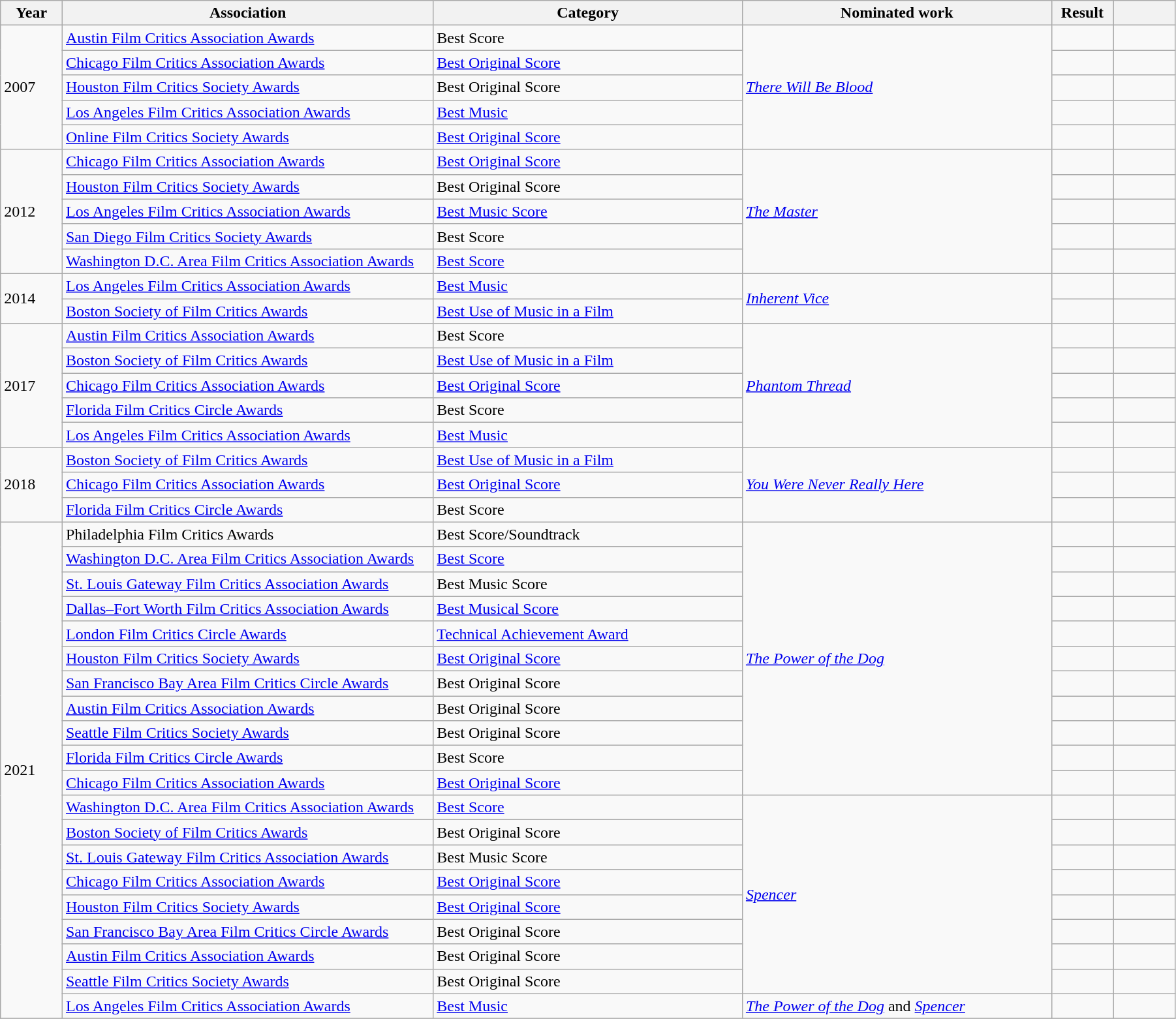<table class="wikitable" style="width:95%;">
<tr>
<th width=5%>Year</th>
<th style="width:30%;">Association</th>
<th style="width:25%;">Category</th>
<th style="width:25%;">Nominated work</th>
<th style="width:5%;">Result</th>
<th width=5%></th>
</tr>
<tr>
<td rowspan="5">2007</td>
<td><a href='#'>Austin Film Critics Association Awards</a></td>
<td>Best Score</td>
<td rowspan="5"><em><a href='#'>There Will Be Blood</a></em></td>
<td></td>
<td></td>
</tr>
<tr>
<td><a href='#'>Chicago Film Critics Association Awards</a></td>
<td><a href='#'>Best Original Score</a></td>
<td></td>
<td></td>
</tr>
<tr>
<td><a href='#'>Houston Film Critics Society Awards</a></td>
<td>Best Original Score</td>
<td></td>
<td></td>
</tr>
<tr>
<td><a href='#'>Los Angeles Film Critics Association Awards</a></td>
<td><a href='#'>Best Music</a></td>
<td></td>
<td></td>
</tr>
<tr>
<td><a href='#'>Online Film Critics Society Awards</a></td>
<td><a href='#'>Best Original Score</a></td>
<td></td>
<td></td>
</tr>
<tr>
<td rowspan="5">2012</td>
<td><a href='#'>Chicago Film Critics Association Awards</a></td>
<td><a href='#'>Best Original Score</a></td>
<td rowspan="5"><em><a href='#'>The Master</a></em></td>
<td></td>
<td></td>
</tr>
<tr>
<td><a href='#'>Houston Film Critics Society Awards</a></td>
<td>Best Original Score</td>
<td></td>
<td></td>
</tr>
<tr>
<td><a href='#'>Los Angeles Film Critics Association Awards</a></td>
<td><a href='#'>Best Music Score</a></td>
<td></td>
<td></td>
</tr>
<tr>
<td><a href='#'>San Diego Film Critics Society Awards</a></td>
<td>Best Score</td>
<td></td>
<td></td>
</tr>
<tr>
<td><a href='#'>Washington D.C. Area Film Critics Association Awards</a></td>
<td><a href='#'>Best Score</a></td>
<td></td>
<td></td>
</tr>
<tr>
<td rowspan="2">2014</td>
<td><a href='#'>Los Angeles Film Critics Association Awards</a></td>
<td><a href='#'>Best Music</a></td>
<td rowspan="2"><em><a href='#'>Inherent Vice</a></em></td>
<td></td>
<td></td>
</tr>
<tr>
<td><a href='#'>Boston Society of Film Critics Awards</a></td>
<td><a href='#'>Best Use of Music in a Film</a></td>
<td></td>
<td></td>
</tr>
<tr>
<td rowspan="5">2017</td>
<td><a href='#'>Austin Film Critics Association Awards</a></td>
<td>Best Score</td>
<td rowspan="5"><em><a href='#'>Phantom Thread</a></em></td>
<td></td>
<td></td>
</tr>
<tr>
<td><a href='#'>Boston Society of Film Critics Awards</a></td>
<td><a href='#'>Best Use of Music in a Film</a></td>
<td></td>
<td></td>
</tr>
<tr>
<td><a href='#'>Chicago Film Critics Association Awards</a></td>
<td><a href='#'>Best Original Score</a></td>
<td></td>
<td></td>
</tr>
<tr>
<td><a href='#'>Florida Film Critics Circle Awards</a></td>
<td>Best Score</td>
<td></td>
<td></td>
</tr>
<tr>
<td><a href='#'>Los Angeles Film Critics Association Awards</a></td>
<td><a href='#'>Best Music</a></td>
<td></td>
<td></td>
</tr>
<tr>
<td rowspan="3">2018</td>
<td><a href='#'>Boston Society of Film Critics Awards</a></td>
<td><a href='#'>Best Use of Music in a Film</a></td>
<td rowspan="3"><em><a href='#'>You Were Never Really Here</a></em></td>
<td></td>
<td></td>
</tr>
<tr>
<td><a href='#'>Chicago Film Critics Association Awards</a></td>
<td><a href='#'>Best Original Score</a></td>
<td></td>
<td></td>
</tr>
<tr>
<td><a href='#'>Florida Film Critics Circle Awards</a></td>
<td>Best Score</td>
<td></td>
<td></td>
</tr>
<tr>
<td rowspan="20">2021</td>
<td>Philadelphia Film Critics Awards</td>
<td>Best Score/Soundtrack</td>
<td rowspan="11"><em><a href='#'>The Power of the Dog</a></em></td>
<td></td>
<td></td>
</tr>
<tr>
<td><a href='#'>Washington D.C. Area Film Critics Association Awards</a></td>
<td><a href='#'>Best Score</a></td>
<td></td>
<td></td>
</tr>
<tr>
<td><a href='#'>St. Louis Gateway Film Critics Association Awards</a></td>
<td>Best Music Score</td>
<td></td>
<td></td>
</tr>
<tr>
<td><a href='#'>Dallas–Fort Worth Film Critics Association Awards</a></td>
<td><a href='#'>Best Musical Score</a></td>
<td></td>
<td></td>
</tr>
<tr>
<td><a href='#'>London Film Critics Circle Awards</a></td>
<td><a href='#'>Technical Achievement Award</a></td>
<td></td>
<td></td>
</tr>
<tr>
<td><a href='#'>Houston Film Critics Society Awards</a></td>
<td><a href='#'>Best Original Score</a></td>
<td></td>
<td></td>
</tr>
<tr>
<td><a href='#'>San Francisco Bay Area Film Critics Circle Awards</a></td>
<td>Best Original Score</td>
<td></td>
<td></td>
</tr>
<tr>
<td><a href='#'>Austin Film Critics Association Awards</a></td>
<td>Best Original Score</td>
<td></td>
<td></td>
</tr>
<tr>
<td><a href='#'>Seattle Film Critics Society Awards</a></td>
<td>Best Original Score</td>
<td></td>
<td></td>
</tr>
<tr>
<td><a href='#'>Florida Film Critics Circle Awards</a></td>
<td>Best Score</td>
<td></td>
<td></td>
</tr>
<tr>
<td><a href='#'>Chicago Film Critics Association Awards</a></td>
<td><a href='#'>Best Original Score</a></td>
<td></td>
<td></td>
</tr>
<tr>
<td><a href='#'>Washington D.C. Area Film Critics Association Awards</a></td>
<td><a href='#'>Best Score</a></td>
<td rowspan="8"><em><a href='#'>Spencer</a></em></td>
<td></td>
<td></td>
</tr>
<tr>
<td><a href='#'>Boston Society of Film Critics Awards</a></td>
<td>Best Original Score</td>
<td></td>
<td></td>
</tr>
<tr>
<td><a href='#'>St. Louis Gateway Film Critics Association Awards</a></td>
<td>Best Music Score</td>
<td></td>
<td></td>
</tr>
<tr>
<td><a href='#'>Chicago Film Critics Association Awards</a></td>
<td><a href='#'>Best Original Score</a></td>
<td></td>
<td></td>
</tr>
<tr>
<td><a href='#'>Houston Film Critics Society Awards</a></td>
<td><a href='#'>Best Original Score</a></td>
<td></td>
<td></td>
</tr>
<tr>
<td><a href='#'>San Francisco Bay Area Film Critics Circle Awards</a></td>
<td>Best Original Score</td>
<td></td>
<td></td>
</tr>
<tr>
<td><a href='#'>Austin Film Critics Association Awards</a></td>
<td>Best Original Score</td>
<td></td>
<td></td>
</tr>
<tr>
<td><a href='#'>Seattle Film Critics Society Awards</a></td>
<td>Best Original Score</td>
<td></td>
<td></td>
</tr>
<tr>
<td><a href='#'>Los Angeles Film Critics Association Awards</a></td>
<td><a href='#'>Best Music</a></td>
<td><em><a href='#'>The Power of the Dog</a></em> and <em><a href='#'>Spencer</a></em></td>
<td></td>
<td></td>
</tr>
<tr>
</tr>
</table>
